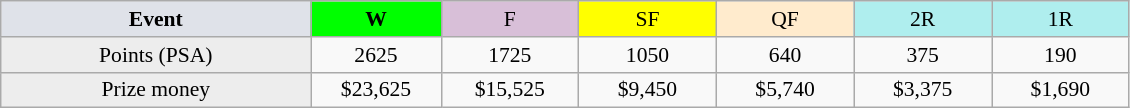<table class=wikitable style=font-size:90%;text-align:center>
<tr>
<td width=200 colspan=1 bgcolor=#dfe2e9><strong>Event</strong></td>
<td width=80 bgcolor=lime><strong>W</strong></td>
<td width=85 bgcolor=#D8BFD8>F</td>
<td width=85 bgcolor=#FFFF00>SF</td>
<td width=85 bgcolor=#ffebcd>QF</td>
<td width=85 bgcolor=#afeeee>2R</td>
<td width=85 bgcolor=#afeeee>1R</td>
</tr>
<tr>
<td bgcolor=#EDEDED>Points (PSA)</td>
<td>2625</td>
<td>1725</td>
<td>1050</td>
<td>640</td>
<td>375</td>
<td>190</td>
</tr>
<tr>
<td bgcolor=#EDEDED>Prize money</td>
<td>$23,625</td>
<td>$15,525</td>
<td>$9,450</td>
<td>$5,740</td>
<td>$3,375</td>
<td>$1,690</td>
</tr>
</table>
